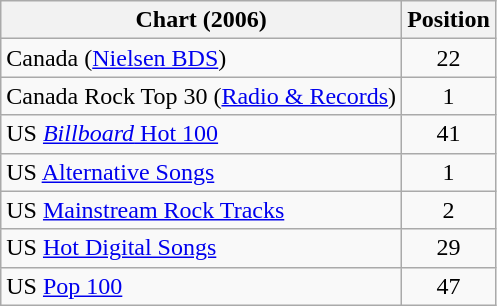<table class="wikitable" border="1">
<tr>
<th>Chart (2006)</th>
<th>Position</th>
</tr>
<tr>
<td>Canada (<a href='#'>Nielsen BDS</a>)</td>
<td align="center">22</td>
</tr>
<tr>
<td>Canada Rock Top 30 (<a href='#'>Radio & Records</a>)</td>
<td align="center">1</td>
</tr>
<tr>
<td>US <a href='#'><em>Billboard</em> Hot 100</a></td>
<td align="center">41</td>
</tr>
<tr>
<td>US <a href='#'>Alternative Songs</a></td>
<td align="center">1</td>
</tr>
<tr>
<td>US <a href='#'>Mainstream Rock Tracks</a></td>
<td align="center">2</td>
</tr>
<tr>
<td>US <a href='#'>Hot Digital Songs</a></td>
<td align="center">29</td>
</tr>
<tr>
<td>US <a href='#'>Pop 100</a></td>
<td align="center">47</td>
</tr>
</table>
